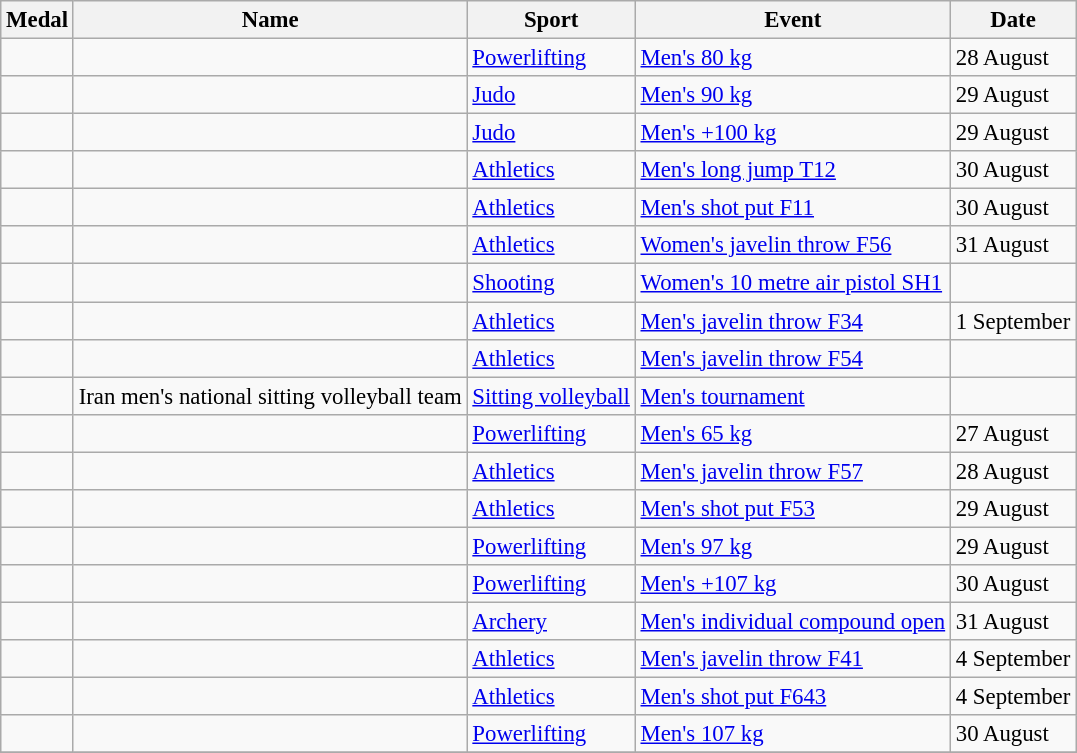<table class="wikitable sortable" style="font-size:95%">
<tr>
<th>Medal</th>
<th>Name</th>
<th>Sport</th>
<th>Event</th>
<th>Date</th>
</tr>
<tr>
<td></td>
<td></td>
<td><a href='#'>Powerlifting</a></td>
<td><a href='#'>Men's 80 kg</a></td>
<td>28 August</td>
</tr>
<tr>
<td></td>
<td></td>
<td><a href='#'>Judo</a></td>
<td><a href='#'>Men's 90 kg</a></td>
<td>29 August</td>
</tr>
<tr>
<td></td>
<td></td>
<td><a href='#'>Judo</a></td>
<td><a href='#'>Men's +100 kg</a></td>
<td>29 August</td>
</tr>
<tr>
<td></td>
<td></td>
<td><a href='#'>Athletics</a></td>
<td><a href='#'>Men's long jump T12</a></td>
<td>30 August</td>
</tr>
<tr>
<td></td>
<td></td>
<td><a href='#'>Athletics</a></td>
<td><a href='#'>Men's shot put F11</a></td>
<td>30 August</td>
</tr>
<tr>
<td></td>
<td></td>
<td><a href='#'>Athletics</a></td>
<td><a href='#'>Women's javelin throw F56</a></td>
<td>31 August</td>
</tr>
<tr>
<td></td>
<td></td>
<td><a href='#'>Shooting</a></td>
<td><a href='#'>Women's 10 metre air pistol SH1</a></td>
<td></td>
</tr>
<tr>
<td></td>
<td></td>
<td><a href='#'>Athletics</a></td>
<td><a href='#'>Men's javelin throw F34</a></td>
<td>1 September</td>
</tr>
<tr>
<td></td>
<td></td>
<td><a href='#'>Athletics</a></td>
<td><a href='#'>Men's javelin throw F54</a></td>
<td></td>
</tr>
<tr>
<td></td>
<td>Iran men's national sitting volleyball team<br></td>
<td><a href='#'>Sitting volleyball</a></td>
<td><a href='#'>Men's tournament</a></td>
<td></td>
</tr>
<tr>
<td></td>
<td></td>
<td><a href='#'>Powerlifting</a></td>
<td><a href='#'>Men's 65 kg</a></td>
<td>27 August</td>
</tr>
<tr>
<td></td>
<td></td>
<td><a href='#'>Athletics</a></td>
<td><a href='#'>Men's javelin throw F57</a></td>
<td>28 August</td>
</tr>
<tr>
<td></td>
<td></td>
<td><a href='#'>Athletics</a></td>
<td><a href='#'>Men's shot put F53</a></td>
<td>29 August</td>
</tr>
<tr>
<td></td>
<td></td>
<td><a href='#'>Powerlifting</a></td>
<td><a href='#'>Men's 97 kg</a></td>
<td>29 August</td>
</tr>
<tr>
<td></td>
<td></td>
<td><a href='#'>Powerlifting</a></td>
<td><a href='#'>Men's +107 kg</a></td>
<td>30 August</td>
</tr>
<tr>
<td></td>
<td></td>
<td><a href='#'>Archery</a></td>
<td><a href='#'>Men's individual compound open</a></td>
<td>31 August</td>
</tr>
<tr>
<td></td>
<td></td>
<td><a href='#'>Athletics</a></td>
<td><a href='#'>Men's javelin throw F41</a></td>
<td>4 September</td>
</tr>
<tr>
<td></td>
<td></td>
<td><a href='#'>Athletics</a></td>
<td><a href='#'>Men's shot put F643</a></td>
<td>4 September</td>
</tr>
<tr>
<td></td>
<td></td>
<td><a href='#'>Powerlifting</a></td>
<td><a href='#'>Men's 107 kg</a></td>
<td>30 August</td>
</tr>
<tr>
</tr>
</table>
